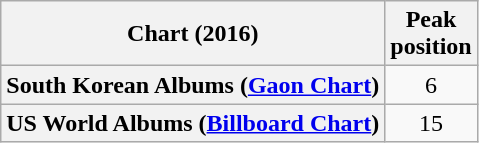<table class="wikitable plainrowheaders">
<tr>
<th>Chart (2016)</th>
<th>Peak<br>position</th>
</tr>
<tr>
<th scope="row">South Korean Albums (<a href='#'>Gaon Chart</a>)</th>
<td style="text-align:center">6</td>
</tr>
<tr>
<th scope="row">US World Albums (<a href='#'>Billboard Chart</a>)</th>
<td style="text-align:center">15</td>
</tr>
</table>
